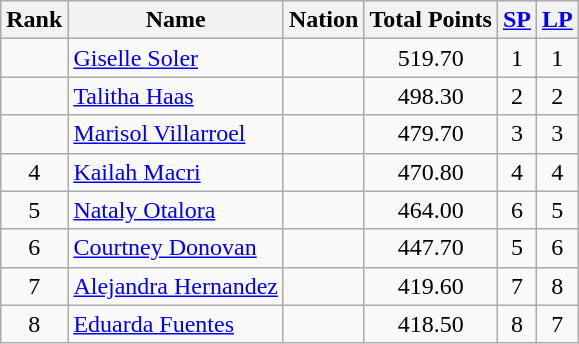<table class="wikitable sortable">
<tr>
<th>Rank</th>
<th>Name</th>
<th>Nation</th>
<th>Total Points</th>
<th><a href='#'>SP</a></th>
<th><a href='#'>LP</a></th>
</tr>
<tr>
<td align="center"></td>
<td><a href='#'>Giselle Soler</a></td>
<td></td>
<td align="center">519.70</td>
<td align="center">1</td>
<td align="center">1</td>
</tr>
<tr>
<td align="center"></td>
<td><a href='#'>Talitha Haas</a></td>
<td></td>
<td align="center">498.30</td>
<td align="center">2</td>
<td align="center">2</td>
</tr>
<tr>
<td align="center"></td>
<td><a href='#'>Marisol Villarroel</a></td>
<td></td>
<td align="center">479.70</td>
<td align="center">3</td>
<td align="center">3</td>
</tr>
<tr>
<td align="center">4</td>
<td><a href='#'>Kailah Macri</a></td>
<td></td>
<td align="center">470.80</td>
<td align="center">4</td>
<td align="center">4</td>
</tr>
<tr>
<td align="center">5</td>
<td><a href='#'>Nataly Otalora</a></td>
<td></td>
<td align="center">464.00</td>
<td align="center">6</td>
<td align="center">5</td>
</tr>
<tr>
<td align=center>6</td>
<td><a href='#'>Courtney Donovan</a></td>
<td></td>
<td align="center">447.70</td>
<td align="center">5</td>
<td align="center">6</td>
</tr>
<tr>
<td align=center>7</td>
<td><a href='#'>Alejandra Hernandez</a></td>
<td></td>
<td align="center">419.60</td>
<td align="center">7</td>
<td align="center">8</td>
</tr>
<tr>
<td align=center>8</td>
<td><a href='#'>Eduarda Fuentes</a></td>
<td></td>
<td align="center">418.50</td>
<td align="center">8</td>
<td align="center">7</td>
</tr>
</table>
